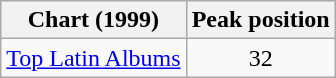<table class="wikitable">
<tr>
<th>Chart (1999)</th>
<th>Peak position</th>
</tr>
<tr>
<td><a href='#'>Top Latin Albums</a></td>
<td align="center">32</td>
</tr>
</table>
